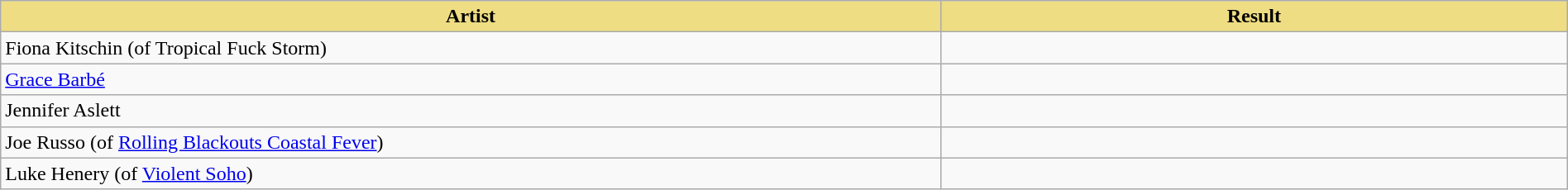<table class="wikitable" width=100%>
<tr>
<th style="width:15%;background:#EEDD82;">Artist</th>
<th style="width:10%;background:#EEDD82;">Result</th>
</tr>
<tr>
<td>Fiona Kitschin (of Tropical Fuck Storm)</td>
<td></td>
</tr>
<tr>
<td><a href='#'>Grace Barbé</a></td>
<td></td>
</tr>
<tr>
<td>Jennifer Aslett</td>
<td></td>
</tr>
<tr>
<td>Joe Russo (of <a href='#'>Rolling Blackouts Coastal Fever</a>)</td>
<td></td>
</tr>
<tr>
<td>Luke Henery (of <a href='#'>Violent Soho</a>)</td>
<td></td>
</tr>
</table>
